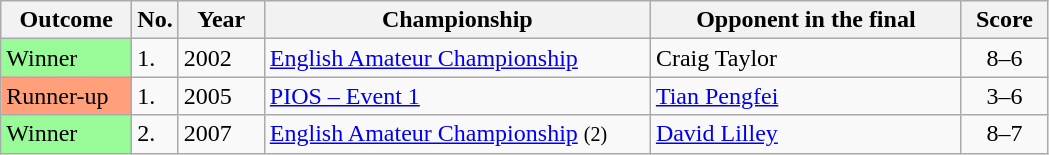<table class="wikitable sortable">
<tr>
<th width="80">Outcome</th>
<th width="20">No.</th>
<th width="50">Year</th>
<th width="250">Championship</th>
<th width="200">Opponent in the final</th>
<th width="50">Score</th>
</tr>
<tr>
<td style="background:#98FB98">Winner</td>
<td>1.</td>
<td>2002</td>
<td><a href='#'>English Amateur Championship</a></td>
<td> Craig Taylor</td>
<td align="center">8–6</td>
</tr>
<tr>
<td style="background:#ffa07a;">Runner-up</td>
<td>1.</td>
<td>2005</td>
<td><a href='#'>PIOS – Event 1</a></td>
<td> <a href='#'>Tian Pengfei</a></td>
<td align="center">3–6</td>
</tr>
<tr>
<td style="background:#98FB98">Winner</td>
<td>2.</td>
<td>2007</td>
<td><a href='#'>English Amateur Championship</a> <small>(2)</small></td>
<td> <a href='#'>David Lilley</a></td>
<td align="center">8–7</td>
</tr>
</table>
